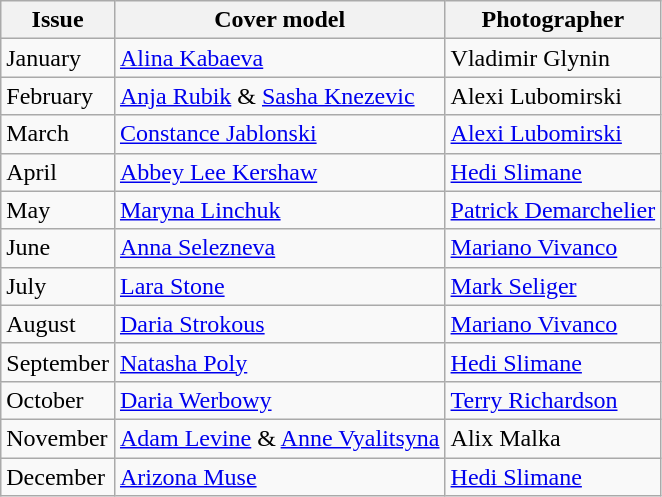<table class="sortable wikitable">
<tr>
<th>Issue</th>
<th>Cover model</th>
<th>Photographer</th>
</tr>
<tr>
<td>January</td>
<td><a href='#'>Alina Kabaeva</a></td>
<td>Vladimir Glynin</td>
</tr>
<tr>
<td>February</td>
<td><a href='#'>Anja Rubik</a> & <a href='#'>Sasha Knezevic</a></td>
<td>Alexi Lubomirski</td>
</tr>
<tr>
<td>March</td>
<td><a href='#'>Constance Jablonski</a></td>
<td><a href='#'>Alexi Lubomirski</a></td>
</tr>
<tr>
<td>April</td>
<td><a href='#'>Abbey Lee Kershaw</a></td>
<td><a href='#'>Hedi Slimane</a></td>
</tr>
<tr>
<td>May</td>
<td><a href='#'>Maryna Linchuk</a></td>
<td><a href='#'>Patrick Demarchelier</a></td>
</tr>
<tr>
<td>June</td>
<td><a href='#'>Anna Selezneva</a></td>
<td><a href='#'>Mariano Vivanco</a></td>
</tr>
<tr>
<td>July</td>
<td><a href='#'>Lara Stone</a></td>
<td><a href='#'>Mark Seliger</a></td>
</tr>
<tr>
<td>August</td>
<td><a href='#'>Daria Strokous</a></td>
<td><a href='#'>Mariano Vivanco</a></td>
</tr>
<tr>
<td>September</td>
<td><a href='#'>Natasha Poly</a></td>
<td><a href='#'>Hedi Slimane</a></td>
</tr>
<tr>
<td>October</td>
<td><a href='#'>Daria Werbowy</a></td>
<td><a href='#'>Terry Richardson</a></td>
</tr>
<tr>
<td>November</td>
<td><a href='#'>Adam Levine</a> & <a href='#'>Anne Vyalitsyna</a></td>
<td>Alix Malka</td>
</tr>
<tr>
<td>December</td>
<td><a href='#'>Arizona Muse</a></td>
<td><a href='#'>Hedi Slimane</a></td>
</tr>
</table>
